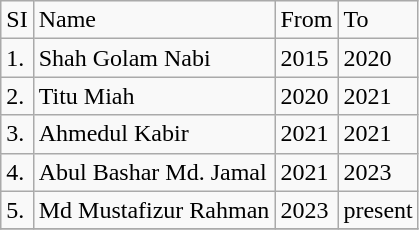<table class="wikitable">
<tr>
<td>SI</td>
<td>Name</td>
<td>From</td>
<td>To</td>
</tr>
<tr>
<td>1.</td>
<td>Shah Golam Nabi</td>
<td>2015</td>
<td>2020</td>
</tr>
<tr>
<td>2.</td>
<td>Titu Miah</td>
<td>2020</td>
<td>2021</td>
</tr>
<tr>
<td>3.</td>
<td>Ahmedul Kabir</td>
<td>2021</td>
<td>2021</td>
</tr>
<tr>
<td>4.</td>
<td>Abul Bashar Md. Jamal</td>
<td>2021</td>
<td>2023</td>
</tr>
<tr>
<td>5.</td>
<td>Md Mustafizur Rahman</td>
<td>2023</td>
<td>present</td>
</tr>
<tr>
</tr>
</table>
